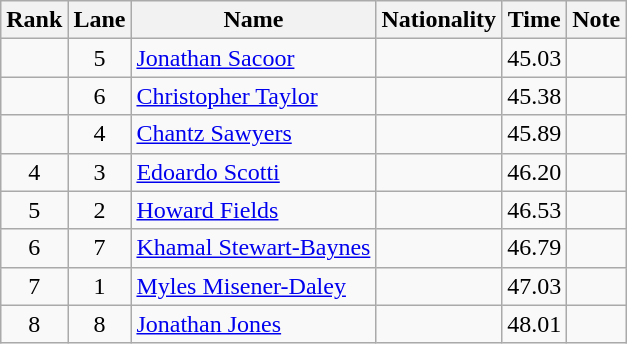<table class="wikitable sortable" style="text-align:center">
<tr>
<th>Rank</th>
<th>Lane</th>
<th>Name</th>
<th>Nationality</th>
<th>Time</th>
<th>Note</th>
</tr>
<tr>
<td></td>
<td>5</td>
<td align=left><a href='#'>Jonathan Sacoor</a></td>
<td align=left></td>
<td>45.03</td>
<td></td>
</tr>
<tr>
<td></td>
<td>6</td>
<td align=left><a href='#'>Christopher Taylor</a></td>
<td align=left></td>
<td>45.38</td>
<td></td>
</tr>
<tr>
<td></td>
<td>4</td>
<td align=left><a href='#'>Chantz Sawyers</a></td>
<td align=left></td>
<td>45.89</td>
<td></td>
</tr>
<tr>
<td>4</td>
<td>3</td>
<td align=left><a href='#'>Edoardo Scotti</a></td>
<td align=left></td>
<td>46.20</td>
<td></td>
</tr>
<tr>
<td>5</td>
<td>2</td>
<td align=left><a href='#'>Howard Fields</a></td>
<td align=left></td>
<td>46.53</td>
<td></td>
</tr>
<tr>
<td>6</td>
<td>7</td>
<td align=left><a href='#'>Khamal Stewart-Baynes</a></td>
<td align=left></td>
<td>46.79</td>
<td></td>
</tr>
<tr>
<td>7</td>
<td>1</td>
<td align=left><a href='#'>Myles Misener-Daley</a></td>
<td align=left></td>
<td>47.03</td>
<td></td>
</tr>
<tr>
<td>8</td>
<td>8</td>
<td align=left><a href='#'>Jonathan Jones</a></td>
<td align=left></td>
<td>48.01</td>
<td></td>
</tr>
</table>
